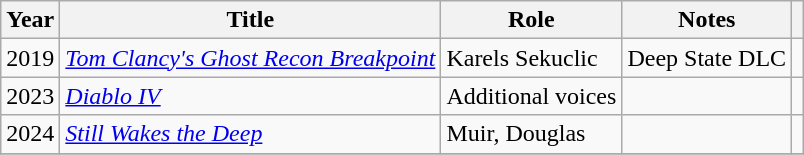<table class="wikitable">
<tr>
<th>Year</th>
<th>Title</th>
<th>Role</th>
<th>Notes</th>
<th></th>
</tr>
<tr>
<td>2019</td>
<td><em><a href='#'>Tom Clancy's Ghost Recon Breakpoint</a></em></td>
<td>Karels Sekuclic</td>
<td>Deep State DLC</td>
<td></td>
</tr>
<tr>
<td>2023</td>
<td><em><a href='#'>Diablo IV</a></em></td>
<td>Additional voices</td>
<td></td>
</tr>
<tr>
<td>2024</td>
<td><em><a href='#'>Still Wakes the Deep</a></em></td>
<td>Muir, Douglas</td>
<td></td>
<td></td>
</tr>
<tr>
</tr>
</table>
